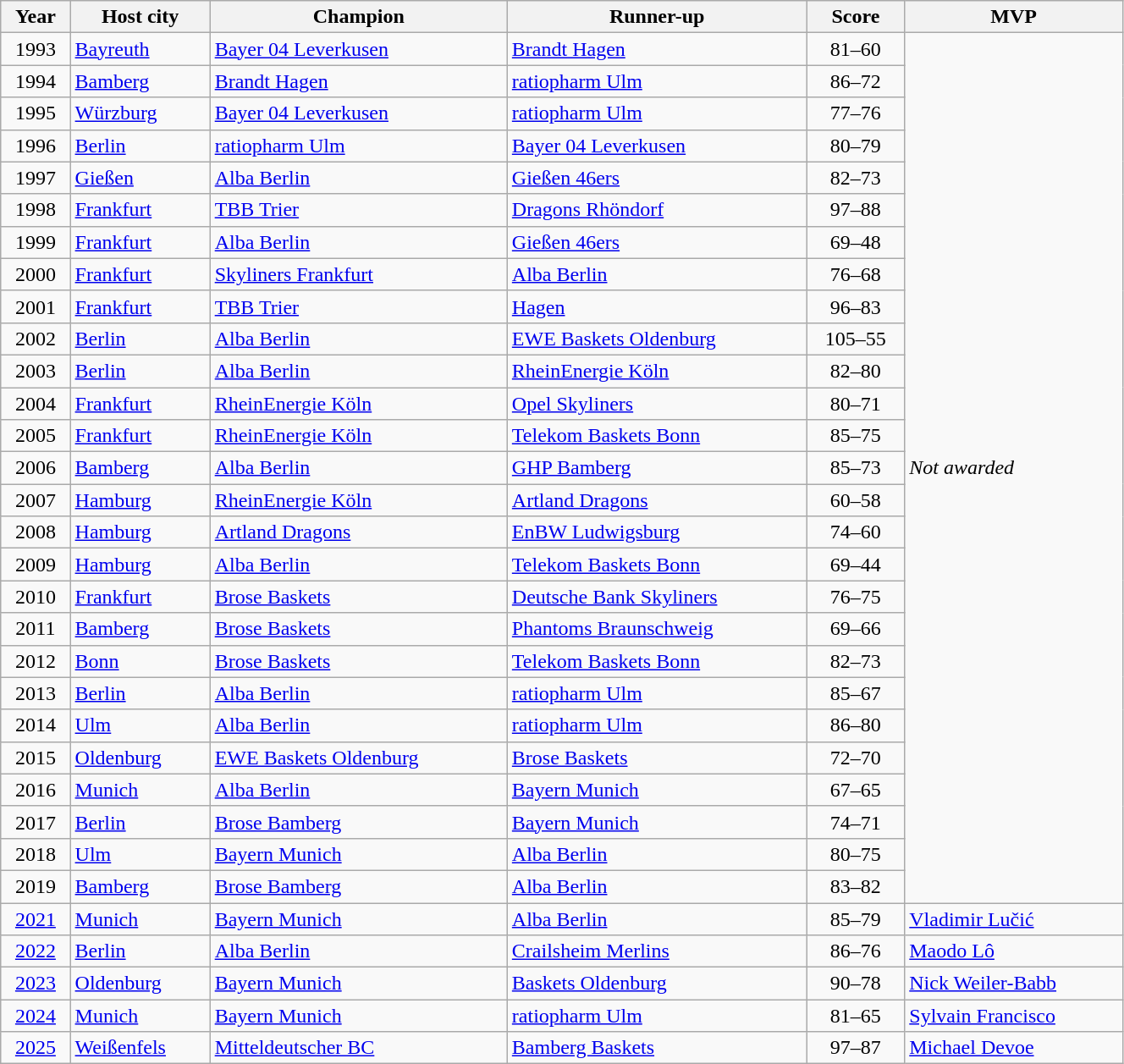<table class="wikitable" width=70%>
<tr>
<th>Year</th>
<th>Host city</th>
<th>Champion</th>
<th>Runner-up</th>
<th>Score</th>
<th>MVP</th>
</tr>
<tr>
<td align="center">1993</td>
<td><a href='#'>Bayreuth</a></td>
<td><a href='#'>Bayer 04 Leverkusen</a></td>
<td><a href='#'>Brandt Hagen</a></td>
<td align="center">81–60</td>
<td rowspan="27"><em>Not awarded</em></td>
</tr>
<tr>
<td align="center">1994</td>
<td><a href='#'>Bamberg</a></td>
<td><a href='#'>Brandt Hagen</a></td>
<td><a href='#'>ratiopharm Ulm</a></td>
<td align="center">86–72</td>
</tr>
<tr>
<td align="center">1995</td>
<td><a href='#'>Würzburg</a></td>
<td><a href='#'>Bayer 04 Leverkusen</a></td>
<td><a href='#'>ratiopharm Ulm</a></td>
<td align="center">77–76</td>
</tr>
<tr>
<td align="center">1996</td>
<td><a href='#'>Berlin</a></td>
<td><a href='#'>ratiopharm Ulm</a></td>
<td><a href='#'>Bayer 04 Leverkusen</a></td>
<td align="center">80–79</td>
</tr>
<tr>
<td align="center">1997</td>
<td><a href='#'>Gießen</a></td>
<td><a href='#'>Alba Berlin</a></td>
<td><a href='#'>Gießen 46ers</a></td>
<td align="center">82–73</td>
</tr>
<tr>
<td align="center">1998</td>
<td><a href='#'>Frankfurt</a></td>
<td><a href='#'>TBB Trier</a></td>
<td><a href='#'>Dragons Rhöndorf</a></td>
<td align="center">97–88</td>
</tr>
<tr>
<td align="center">1999</td>
<td><a href='#'>Frankfurt</a></td>
<td><a href='#'>Alba Berlin</a></td>
<td><a href='#'>Gießen 46ers</a></td>
<td align="center">69–48</td>
</tr>
<tr>
<td align="center">2000</td>
<td><a href='#'>Frankfurt</a></td>
<td><a href='#'>Skyliners Frankfurt</a></td>
<td><a href='#'>Alba Berlin</a></td>
<td align="center">76–68</td>
</tr>
<tr>
<td align="center">2001</td>
<td><a href='#'>Frankfurt</a></td>
<td><a href='#'>TBB Trier</a></td>
<td><a href='#'>Hagen</a></td>
<td align="center">96–83</td>
</tr>
<tr>
<td align="center">2002</td>
<td><a href='#'>Berlin</a></td>
<td><a href='#'>Alba Berlin</a></td>
<td><a href='#'>EWE Baskets Oldenburg</a></td>
<td align="center">105–55</td>
</tr>
<tr>
<td align="center">2003</td>
<td><a href='#'>Berlin</a></td>
<td><a href='#'>Alba Berlin</a></td>
<td><a href='#'>RheinEnergie Köln</a></td>
<td align="center">82–80</td>
</tr>
<tr>
<td align="center">2004</td>
<td><a href='#'>Frankfurt</a></td>
<td><a href='#'>RheinEnergie Köln</a></td>
<td><a href='#'>Opel Skyliners</a></td>
<td align="center">80–71</td>
</tr>
<tr>
<td align="center">2005</td>
<td><a href='#'>Frankfurt</a></td>
<td><a href='#'>RheinEnergie Köln</a></td>
<td><a href='#'>Telekom Baskets Bonn</a></td>
<td align="center">85–75</td>
</tr>
<tr>
<td align="center">2006</td>
<td><a href='#'>Bamberg</a></td>
<td><a href='#'>Alba Berlin</a></td>
<td><a href='#'>GHP Bamberg</a></td>
<td align="center">85–73</td>
</tr>
<tr>
<td align="center">2007</td>
<td><a href='#'>Hamburg</a></td>
<td><a href='#'>RheinEnergie Köln</a></td>
<td><a href='#'>Artland Dragons</a></td>
<td align="center">60–58</td>
</tr>
<tr>
<td align="center">2008</td>
<td><a href='#'>Hamburg</a></td>
<td><a href='#'>Artland Dragons</a></td>
<td><a href='#'>EnBW Ludwigsburg</a></td>
<td align="center">74–60</td>
</tr>
<tr>
<td align="center">2009</td>
<td><a href='#'>Hamburg</a></td>
<td><a href='#'>Alba Berlin</a></td>
<td><a href='#'>Telekom Baskets Bonn</a></td>
<td align="center">69–44</td>
</tr>
<tr>
<td align="center">2010</td>
<td><a href='#'>Frankfurt</a></td>
<td><a href='#'>Brose Baskets</a></td>
<td><a href='#'>Deutsche Bank Skyliners</a></td>
<td align="center">76–75</td>
</tr>
<tr>
<td align="center">2011</td>
<td><a href='#'>Bamberg</a></td>
<td><a href='#'>Brose Baskets</a></td>
<td><a href='#'>Phantoms Braunschweig</a></td>
<td align="center">69–66</td>
</tr>
<tr>
<td align="center">2012</td>
<td><a href='#'>Bonn</a></td>
<td><a href='#'>Brose Baskets</a></td>
<td><a href='#'>Telekom Baskets Bonn</a></td>
<td align="center">82–73</td>
</tr>
<tr>
<td align="center">2013</td>
<td><a href='#'>Berlin</a></td>
<td><a href='#'>Alba Berlin</a></td>
<td><a href='#'>ratiopharm Ulm</a></td>
<td align="center">85–67</td>
</tr>
<tr>
<td align="center">2014</td>
<td><a href='#'>Ulm</a></td>
<td><a href='#'>Alba Berlin</a></td>
<td><a href='#'>ratiopharm Ulm</a></td>
<td align="center">86–80</td>
</tr>
<tr>
<td align="center">2015</td>
<td><a href='#'>Oldenburg</a></td>
<td><a href='#'>EWE Baskets Oldenburg</a></td>
<td><a href='#'>Brose Baskets</a></td>
<td align="center">72–70</td>
</tr>
<tr>
<td align="center">2016</td>
<td><a href='#'>Munich</a></td>
<td><a href='#'>Alba Berlin</a></td>
<td><a href='#'>Bayern Munich</a></td>
<td align="center">67–65</td>
</tr>
<tr>
<td align="center">2017</td>
<td><a href='#'>Berlin</a></td>
<td><a href='#'>Brose Bamberg</a></td>
<td><a href='#'>Bayern Munich</a></td>
<td align="center">74–71</td>
</tr>
<tr>
<td align="center">2018</td>
<td><a href='#'>Ulm</a></td>
<td><a href='#'>Bayern Munich</a></td>
<td><a href='#'>Alba Berlin</a></td>
<td align="center">80–75</td>
</tr>
<tr>
<td align="center">2019</td>
<td><a href='#'>Bamberg</a></td>
<td><a href='#'>Brose Bamberg</a></td>
<td><a href='#'>Alba Berlin</a></td>
<td align="center">83–82</td>
</tr>
<tr>
<td align="center"><a href='#'>2021</a></td>
<td><a href='#'>Munich</a></td>
<td><a href='#'>Bayern Munich</a></td>
<td><a href='#'>Alba Berlin</a></td>
<td align="center">85–79</td>
<td><a href='#'>Vladimir Lučić</a></td>
</tr>
<tr>
<td align="center"><a href='#'>2022</a></td>
<td><a href='#'>Berlin</a></td>
<td><a href='#'>Alba Berlin</a></td>
<td><a href='#'>Crailsheim Merlins</a></td>
<td align="center">86–76</td>
<td><a href='#'>Maodo Lô</a></td>
</tr>
<tr>
<td align="center"><a href='#'>2023</a></td>
<td><a href='#'>Oldenburg</a></td>
<td><a href='#'>Bayern Munich</a></td>
<td><a href='#'>Baskets Oldenburg</a></td>
<td align="center">90–78</td>
<td><a href='#'>Nick Weiler-Babb</a></td>
</tr>
<tr>
<td align="center"><a href='#'>2024</a></td>
<td><a href='#'>Munich</a></td>
<td><a href='#'>Bayern Munich</a></td>
<td><a href='#'>ratiopharm Ulm</a></td>
<td align="center">81–65</td>
<td><a href='#'>Sylvain Francisco</a></td>
</tr>
<tr>
<td align="center"><a href='#'>2025</a></td>
<td><a href='#'>Weißenfels</a></td>
<td><a href='#'>Mitteldeutscher BC</a></td>
<td><a href='#'>Bamberg Baskets</a></td>
<td align="center">97–87</td>
<td><a href='#'>Michael Devoe</a></td>
</tr>
</table>
